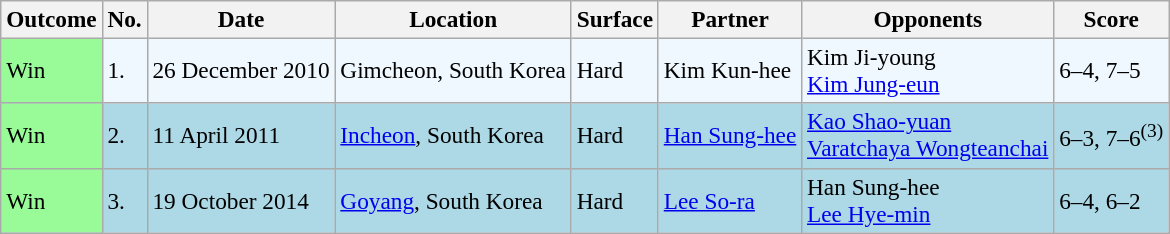<table class="sortable wikitable" style=font-size:97%>
<tr>
<th>Outcome</th>
<th>No.</th>
<th>Date</th>
<th>Location</th>
<th>Surface</th>
<th>Partner</th>
<th>Opponents</th>
<th class="unsortable">Score</th>
</tr>
<tr style="background:#f0f8ff;">
<td bgcolor="98FB98">Win</td>
<td>1.</td>
<td>26 December 2010</td>
<td>Gimcheon, South Korea</td>
<td>Hard</td>
<td> Kim Kun-hee</td>
<td> Kim Ji-young <br>  <a href='#'>Kim Jung-eun</a></td>
<td>6–4, 7–5</td>
</tr>
<tr bgcolor="lightblue">
<td bgcolor="98FB98">Win</td>
<td>2.</td>
<td>11 April 2011</td>
<td><a href='#'>Incheon</a>, South Korea</td>
<td>Hard</td>
<td> <a href='#'>Han Sung-hee</a></td>
<td> <a href='#'>Kao Shao-yuan</a> <br>  <a href='#'>Varatchaya Wongteanchai</a></td>
<td>6–3, 7–6<sup>(3)</sup></td>
</tr>
<tr style="background:lightblue;">
<td bgcolor="98FB98">Win</td>
<td>3.</td>
<td>19 October 2014</td>
<td><a href='#'>Goyang</a>, South Korea</td>
<td>Hard</td>
<td> <a href='#'>Lee So-ra</a></td>
<td> Han Sung-hee <br>  <a href='#'>Lee Hye-min</a></td>
<td>6–4, 6–2</td>
</tr>
</table>
